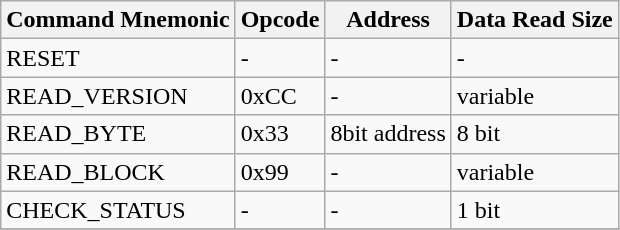<table class="wikitable">
<tr>
<th>Command Mnemonic</th>
<th>Opcode</th>
<th>Address</th>
<th>Data Read Size</th>
</tr>
<tr>
<td>RESET</td>
<td>-</td>
<td>-</td>
<td>-</td>
</tr>
<tr>
<td>READ_VERSION</td>
<td>0xCC</td>
<td>-</td>
<td>variable</td>
</tr>
<tr>
<td>READ_BYTE</td>
<td>0x33</td>
<td>8bit address</td>
<td>8 bit</td>
</tr>
<tr>
<td>READ_BLOCK</td>
<td>0x99</td>
<td>-</td>
<td>variable</td>
</tr>
<tr>
<td>CHECK_STATUS</td>
<td>-</td>
<td>-</td>
<td>1 bit</td>
</tr>
<tr>
</tr>
</table>
